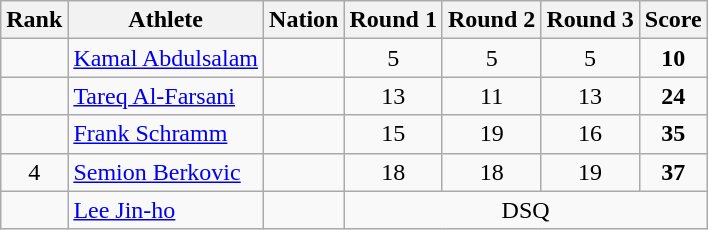<table class="wikitable sortable" style="text-align:center">
<tr>
<th>Rank</th>
<th>Athlete</th>
<th>Nation</th>
<th>Round 1</th>
<th>Round 2</th>
<th>Round 3</th>
<th>Score</th>
</tr>
<tr>
<td></td>
<td align=left><a href='#'>Kamal Abdulsalam</a></td>
<td align=left></td>
<td>5</td>
<td>5</td>
<td>5</td>
<td><strong>10</strong></td>
</tr>
<tr>
<td></td>
<td align=left><a href='#'>Tareq Al-Farsani</a></td>
<td align=left></td>
<td>13</td>
<td>11</td>
<td>13</td>
<td><strong>24</strong></td>
</tr>
<tr>
<td></td>
<td align=left><a href='#'>Frank Schramm</a></td>
<td align=left></td>
<td>15</td>
<td>19</td>
<td>16</td>
<td><strong>35</strong></td>
</tr>
<tr>
<td>4</td>
<td align=left><a href='#'>Semion Berkovic</a></td>
<td align=left></td>
<td>18</td>
<td>18</td>
<td>19</td>
<td><strong>37</strong></td>
</tr>
<tr>
<td></td>
<td align=left><a href='#'>Lee Jin-ho</a></td>
<td align=left></td>
<td colspan=4>DSQ</td>
</tr>
</table>
